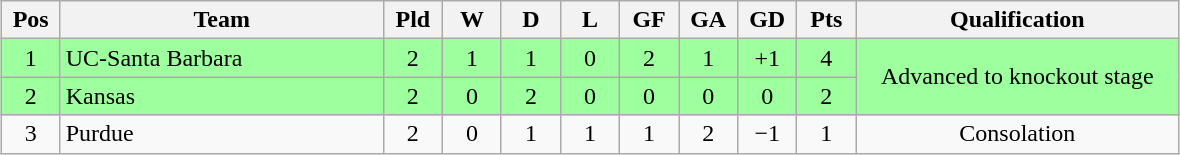<table class="wikitable" style="text-align:center; margin: 1em auto">
<tr>
<th style=width:2em>Pos</th>
<th style=width:13em>Team</th>
<th style=width:2em>Pld</th>
<th style=width:2em>W</th>
<th style=width:2em>D</th>
<th style=width:2em>L</th>
<th style=width:2em>GF</th>
<th style=width:2em>GA</th>
<th style=width:2em>GD</th>
<th style=width:2em>Pts</th>
<th style=width:13em>Qualification</th>
</tr>
<tr bgcolor="#9eff9e">
<td>1</td>
<td style="text-align:left">UC-Santa Barbara</td>
<td>2</td>
<td>1</td>
<td>1</td>
<td>0</td>
<td>2</td>
<td>1</td>
<td>+1</td>
<td>4</td>
<td rowspan="2">Advanced to knockout stage</td>
</tr>
<tr bgcolor="#9eff9e">
<td>2</td>
<td style="text-align:left">Kansas</td>
<td>2</td>
<td>0</td>
<td>2</td>
<td>0</td>
<td>0</td>
<td>0</td>
<td>0</td>
<td>2</td>
</tr>
<tr>
<td>3</td>
<td style="text-align:left">Purdue</td>
<td>2</td>
<td>0</td>
<td>1</td>
<td>1</td>
<td>1</td>
<td>2</td>
<td>−1</td>
<td>1</td>
<td>Consolation</td>
</tr>
</table>
